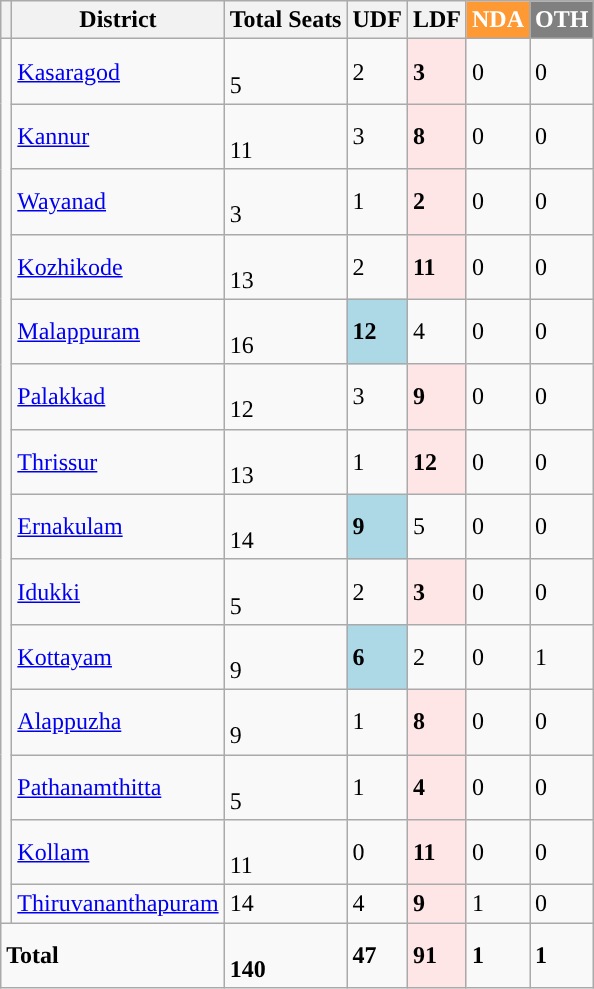<table class="wikitable sortable" style="text-align:centre;">
<tr>
<th></th>
<th>District</th>
<th>Total Seats</th>
<th style="background:">UDF</th>
<th style="background:">LDF</th>
<th style="background:#FF9933; color:white;">NDA</th>
<th style="background:grey; color:white;">OTH</th>
</tr>
<tr>
<td rowspan="14"></td>
<td><a href='#'>Kasaragod</a></td>
<td><br>5</td>
<td>2</td>
<td style="background:#FFE6E6"><strong>3</strong></td>
<td>0</td>
<td>0</td>
</tr>
<tr>
<td><a href='#'>Kannur</a></td>
<td><br>11</td>
<td>3</td>
<td style="background:#FFE6E6"><strong>8</strong></td>
<td>0</td>
<td>0</td>
</tr>
<tr>
<td><a href='#'>Wayanad</a></td>
<td><br>3</td>
<td>1</td>
<td style="background:#FFE6E6"><strong>2</strong></td>
<td>0</td>
<td>0</td>
</tr>
<tr>
<td><a href='#'>Kozhikode</a></td>
<td><br>13</td>
<td>2</td>
<td style="background:#FFE6E6"><strong>11</strong></td>
<td>0</td>
<td>0</td>
</tr>
<tr>
<td><a href='#'>Malappuram</a></td>
<td><br>16</td>
<td style="background:#ADD8E6"><strong>12</strong></td>
<td>4</td>
<td>0</td>
<td>0</td>
</tr>
<tr>
<td><a href='#'>Palakkad</a></td>
<td><br>12</td>
<td>3</td>
<td style="background:#FFE6E6"><strong>9</strong></td>
<td>0</td>
<td>0</td>
</tr>
<tr>
<td><a href='#'>Thrissur</a></td>
<td><br>13</td>
<td>1</td>
<td style="background:#FFE6E6"><strong>12</strong></td>
<td>0</td>
<td>0</td>
</tr>
<tr>
<td><a href='#'>Ernakulam</a></td>
<td><br>14</td>
<td style="background:#ADD8E6"><strong>9</strong></td>
<td>5</td>
<td>0</td>
<td>0</td>
</tr>
<tr>
<td><a href='#'>Idukki</a></td>
<td><br>5</td>
<td>2</td>
<td style="background:#FFE6E6"><strong>3</strong></td>
<td>0</td>
<td>0</td>
</tr>
<tr>
<td><a href='#'>Kottayam</a></td>
<td><br>9</td>
<td style="background:#ADD8E6"><strong>6</strong></td>
<td>2</td>
<td>0</td>
<td>1</td>
</tr>
<tr>
<td><a href='#'>Alappuzha</a></td>
<td><br>9</td>
<td>1</td>
<td style="background:#FFE6E6"><strong>8</strong></td>
<td>0</td>
<td>0</td>
</tr>
<tr>
<td><a href='#'>Pathanamthitta</a></td>
<td><br>5</td>
<td>1</td>
<td style="background:#FFE6E6"><strong>4</strong></td>
<td>0</td>
<td>0</td>
</tr>
<tr>
<td><a href='#'>Kollam</a></td>
<td><br>11</td>
<td>0</td>
<td style="background:#FFE6E6"><strong>11</strong></td>
<td>0</td>
<td>0</td>
</tr>
<tr>
<td><a href='#'>Thiruvananthapuram</a></td>
<td>14</td>
<td>4</td>
<td style="background:#FFE6E6"><strong>9</strong></td>
<td>1</td>
<td>0</td>
</tr>
<tr>
<td colspan="2"><strong> Total </strong></td>
<td><br><strong> 140 </strong></td>
<td><strong> 47 </strong></td>
<td style="background:#FFE6E6"><strong> 91 </strong></td>
<td><strong> 1</strong></td>
<td><strong>1</strong></td>
</tr>
</table>
